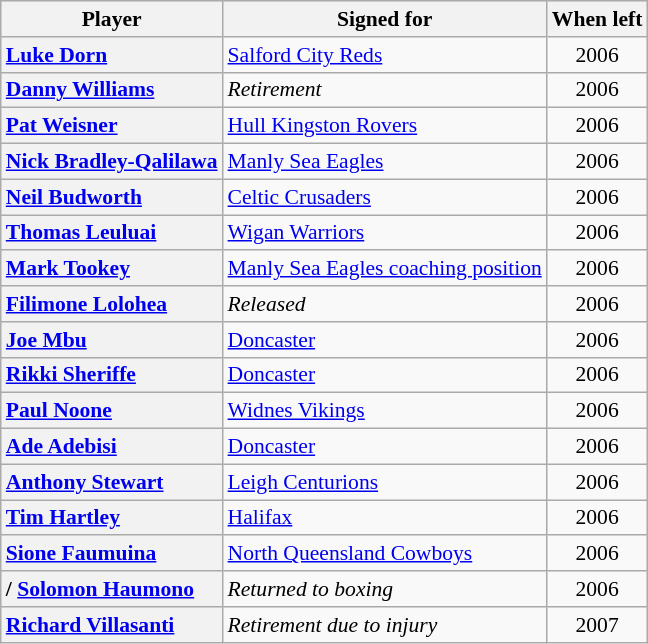<table class="wikitable" style="font-size:90%;text-align:center">
<tr bgcolor="#EEEEEE">
<th>Player</th>
<th>Signed for</th>
<th>When left</th>
</tr>
<tr>
<th style="text-align:left"><a href='#'>Luke Dorn</a></th>
<td style="text-align:left"><a href='#'>Salford City Reds</a></td>
<td>2006</td>
</tr>
<tr>
<th style="text-align:left"><a href='#'>Danny Williams</a></th>
<td style="text-align:left"><em>Retirement</em></td>
<td>2006</td>
</tr>
<tr>
<th style="text-align:left"><a href='#'>Pat Weisner</a></th>
<td style="text-align:left"><a href='#'>Hull Kingston Rovers</a></td>
<td>2006</td>
</tr>
<tr>
<th style="text-align:left"><a href='#'>Nick Bradley-Qalilawa</a></th>
<td style="text-align:left"><a href='#'>Manly Sea Eagles</a></td>
<td>2006</td>
</tr>
<tr>
<th style="text-align:left"><a href='#'>Neil Budworth</a></th>
<td style="text-align:left"><a href='#'>Celtic Crusaders</a></td>
<td>2006</td>
</tr>
<tr>
<th style="text-align:left"><a href='#'>Thomas Leuluai</a></th>
<td style="text-align:left"><a href='#'>Wigan Warriors</a></td>
<td>2006</td>
</tr>
<tr>
<th style="text-align:left"><a href='#'>Mark Tookey</a></th>
<td style="text-align:left"><a href='#'>Manly Sea Eagles coaching position</a></td>
<td>2006</td>
</tr>
<tr>
<th style="text-align:left"><a href='#'>Filimone Lolohea</a></th>
<td style="text-align:left"><em>Released</em></td>
<td>2006</td>
</tr>
<tr>
<th style="text-align:left"><a href='#'>Joe Mbu</a></th>
<td style="text-align:left"><a href='#'>Doncaster</a></td>
<td>2006</td>
</tr>
<tr>
<th style="text-align:left"><a href='#'>Rikki Sheriffe</a></th>
<td style="text-align:left"><a href='#'>Doncaster</a></td>
<td>2006</td>
</tr>
<tr>
<th style="text-align:left"><a href='#'>Paul Noone</a></th>
<td style="text-align:left"><a href='#'>Widnes Vikings</a></td>
<td>2006</td>
</tr>
<tr>
<th style="text-align:left"><a href='#'>Ade Adebisi</a></th>
<td style="text-align:left"><a href='#'>Doncaster</a></td>
<td>2006</td>
</tr>
<tr>
<th style="text-align:left"><a href='#'>Anthony Stewart</a></th>
<td style="text-align:left"><a href='#'>Leigh Centurions</a></td>
<td>2006</td>
</tr>
<tr>
<th style="text-align:left"><a href='#'>Tim Hartley</a></th>
<td style="text-align:left"><a href='#'>Halifax</a></td>
<td>2006</td>
</tr>
<tr>
<th style="text-align:left"><a href='#'>Sione Faumuina</a></th>
<td style="text-align:left"><a href='#'>North Queensland Cowboys</a></td>
<td>2006</td>
</tr>
<tr>
<th style="text-align:left">/ <a href='#'>Solomon Haumono</a></th>
<td style="text-align:left"><em>Returned to boxing</em></td>
<td>2006</td>
</tr>
<tr>
<th style="text-align:left"><a href='#'>Richard Villasanti</a></th>
<td style="text-align:left"><em>Retirement due to injury</em></td>
<td>2007</td>
</tr>
</table>
